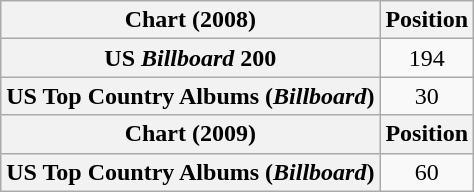<table class="wikitable plainrowheaders" style="text-align:center">
<tr>
<th scope="col">Chart (2008)</th>
<th scope="col">Position</th>
</tr>
<tr>
<th scope="row">US <em>Billboard</em> 200</th>
<td>194</td>
</tr>
<tr>
<th scope="row">US Top Country Albums (<em>Billboard</em>)</th>
<td>30</td>
</tr>
<tr>
<th scope="col">Chart (2009)</th>
<th scope="col">Position</th>
</tr>
<tr>
<th scope="row">US Top Country Albums (<em>Billboard</em>)</th>
<td>60</td>
</tr>
</table>
